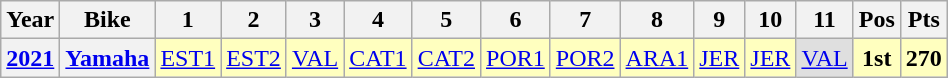<table class="wikitable" style="text-align:center;">
<tr>
<th>Year</th>
<th>Bike</th>
<th>1</th>
<th>2</th>
<th>3</th>
<th>4</th>
<th>5</th>
<th>6</th>
<th>7</th>
<th>8</th>
<th>9</th>
<th>10</th>
<th>11</th>
<th>Pos</th>
<th>Pts</th>
</tr>
<tr>
<th><a href='#'>2021</a></th>
<th><a href='#'>Yamaha</a></th>
<td style="background:#ffffbf;"><a href='#'>EST1</a><br></td>
<td style="background:#ffffbf;"><a href='#'>EST2</a><br></td>
<td style="background:#ffffbf;"><a href='#'>VAL</a><br></td>
<td style="background:#ffffbf;"><a href='#'>CAT1</a><br></td>
<td style="background:#ffffbf;"><a href='#'>CAT2</a><br></td>
<td style="background:#ffffbf;"><a href='#'>POR1</a><br></td>
<td style="background:#ffffbf;"><a href='#'>POR2</a><br></td>
<td style="background:#ffffbf;"><a href='#'>ARA1</a><br></td>
<td style="background:#ffffbf;"><a href='#'>JER</a><br></td>
<td style="background:#ffffbf;"><a href='#'>JER</a><br></td>
<td style="background:#dfdfdf;"><a href='#'>VAL</a><br></td>
<th style="background:#ffffbf;">1st</th>
<th style="background:#ffffbf;">270</th>
</tr>
</table>
